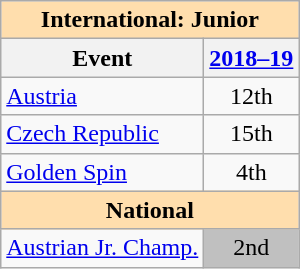<table class="wikitable" style="text-align:center">
<tr>
<th colspan="2" style="background-color: #ffdead; " align="center">International: Junior</th>
</tr>
<tr>
<th>Event</th>
<th><a href='#'>2018–19</a></th>
</tr>
<tr>
<td align=left> <a href='#'>Austria</a></td>
<td>12th</td>
</tr>
<tr>
<td align=left> <a href='#'>Czech Republic</a></td>
<td>15th</td>
</tr>
<tr>
<td align=left><a href='#'>Golden Spin</a></td>
<td>4th</td>
</tr>
<tr>
<th colspan="2" style="background-color: #ffdead; " align="center">National</th>
</tr>
<tr>
<td align=left><a href='#'>Austrian Jr. Champ.</a></td>
<td bgcolor=silver>2nd</td>
</tr>
</table>
